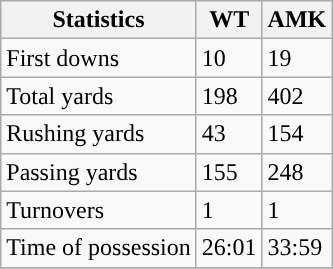<table class="wikitable" style="float: left;">
<tr>
<th>Statistics</th>
<th>WT</th>
<th>AMK</th>
</tr>
<tr>
<td>First downs</td>
<td>10</td>
<td>19</td>
</tr>
<tr>
<td>Total yards</td>
<td>198</td>
<td>402</td>
</tr>
<tr>
<td>Rushing yards</td>
<td>43</td>
<td>154</td>
</tr>
<tr>
<td>Passing yards</td>
<td>155</td>
<td>248</td>
</tr>
<tr>
<td>Turnovers</td>
<td>1</td>
<td>1</td>
</tr>
<tr>
<td>Time of possession</td>
<td>26:01</td>
<td>33:59</td>
</tr>
<tr>
</tr>
</table>
